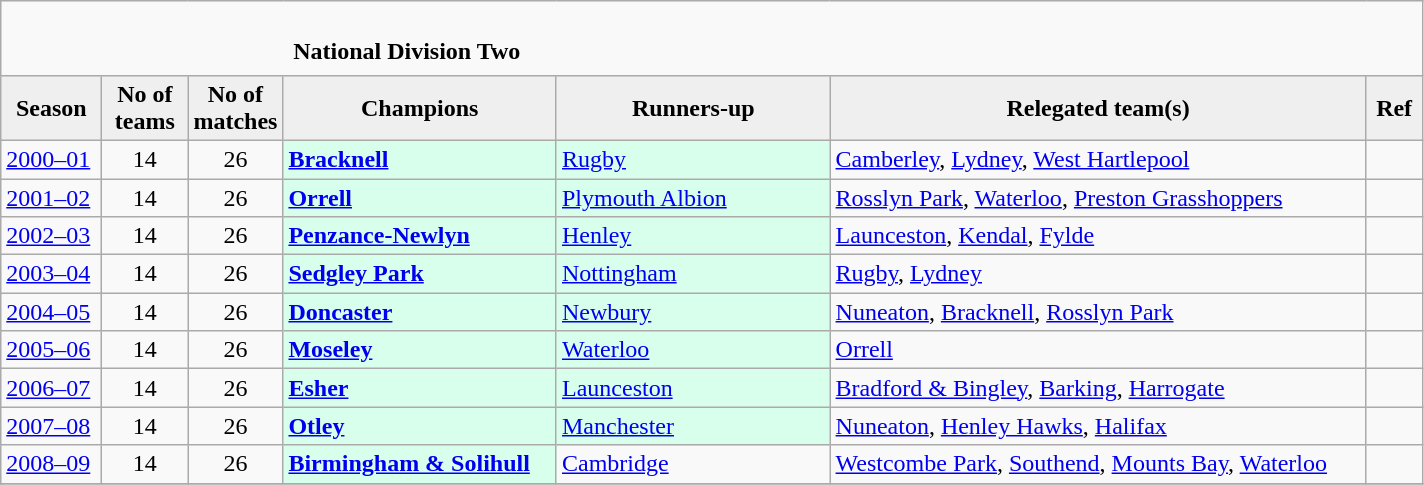<table class="wikitable sortable" style="text-align: left;">
<tr>
<td colspan="11" cellpadding="0" cellspacing="0"><br><table border="0" style="width:100%;" cellpadding="0" cellspacing="0">
<tr>
<td style="width:20%; border:0;"></td>
<td style="border:0;"><strong>National Division Two</strong></td>
<td style="width:20%; border:0;"></td>
</tr>
</table>
</td>
</tr>
<tr>
<th style="background:#efefef; width:60px;">Season</th>
<th style="background:#efefef; width:50px;">No of teams</th>
<th style="background:#efefef; width:50px;">No of matches</th>
<th style="background:#efefef; width:175px;">Champions</th>
<th style="background:#efefef; width:175px;">Runners-up</th>
<th style="background:#efefef; width:350px;">Relegated team(s)</th>
<th style="background:#efefef; width:30px;">Ref</th>
</tr>
<tr align=left>
<td><a href='#'>2000–01</a></td>
<td style="text-align: center;">14</td>
<td style="text-align: center;">26</td>
<td style="background:#d8ffeb;"><strong><a href='#'>Bracknell</a></strong></td>
<td style="background:#d8ffeb;"><a href='#'>Rugby</a></td>
<td><a href='#'>Camberley</a>, <a href='#'>Lydney</a>, <a href='#'>West Hartlepool</a></td>
<td></td>
</tr>
<tr>
<td><a href='#'>2001–02</a></td>
<td style="text-align: center;">14</td>
<td style="text-align: center;">26</td>
<td style="background:#d8ffeb;"><strong><a href='#'>Orrell</a></strong></td>
<td style="background:#d8ffeb;"><a href='#'>Plymouth Albion</a></td>
<td><a href='#'>Rosslyn Park</a>, <a href='#'>Waterloo</a>, <a href='#'>Preston Grasshoppers</a></td>
<td></td>
</tr>
<tr>
<td><a href='#'>2002–03</a></td>
<td style="text-align: center;">14</td>
<td style="text-align: center;">26</td>
<td style="background:#d8ffeb;"><strong><a href='#'>Penzance-Newlyn</a></strong></td>
<td style="background:#d8ffeb;"><a href='#'>Henley</a></td>
<td><a href='#'>Launceston</a>, <a href='#'>Kendal</a>, <a href='#'>Fylde</a></td>
<td></td>
</tr>
<tr>
<td><a href='#'>2003–04</a></td>
<td style="text-align: center;">14</td>
<td style="text-align: center;">26</td>
<td style="background:#d8ffeb;"><strong><a href='#'>Sedgley Park</a></strong></td>
<td style="background:#d8ffeb;"><a href='#'>Nottingham</a></td>
<td><a href='#'>Rugby</a>, <a href='#'>Lydney</a></td>
<td></td>
</tr>
<tr>
<td><a href='#'>2004–05</a></td>
<td style="text-align: center;">14</td>
<td style="text-align: center;">26</td>
<td style="background:#d8ffeb;"><strong><a href='#'>Doncaster</a></strong></td>
<td style="background:#d8ffeb;"><a href='#'>Newbury</a></td>
<td><a href='#'>Nuneaton</a>, <a href='#'>Bracknell</a>, <a href='#'>Rosslyn Park</a></td>
<td></td>
</tr>
<tr>
<td><a href='#'>2005–06</a></td>
<td style="text-align: center;">14</td>
<td style="text-align: center;">26</td>
<td style="background:#d8ffeb;"><strong><a href='#'>Moseley</a></strong></td>
<td style="background:#d8ffeb;"><a href='#'>Waterloo</a></td>
<td><a href='#'>Orrell</a></td>
<td></td>
</tr>
<tr>
<td><a href='#'>2006–07</a></td>
<td style="text-align: center;">14</td>
<td style="text-align: center;">26</td>
<td style="background:#d8ffeb;"><strong><a href='#'>Esher</a></strong></td>
<td style="background:#d8ffeb;"><a href='#'>Launceston</a></td>
<td><a href='#'>Bradford & Bingley</a>, <a href='#'>Barking</a>, <a href='#'>Harrogate</a></td>
<td></td>
</tr>
<tr>
<td><a href='#'>2007–08</a></td>
<td style="text-align: center;">14</td>
<td style="text-align: center;">26</td>
<td style="background:#d8ffeb;"><strong><a href='#'>Otley</a></strong></td>
<td style="background:#d8ffeb;"><a href='#'>Manchester</a></td>
<td><a href='#'>Nuneaton</a>, <a href='#'>Henley Hawks</a>, <a href='#'>Halifax</a></td>
<td></td>
</tr>
<tr>
<td><a href='#'>2008–09</a></td>
<td style="text-align: center;">14</td>
<td style="text-align: center;">26</td>
<td style="background:#d8ffeb;"><strong><a href='#'>Birmingham & Solihull</a></strong></td>
<td><a href='#'>Cambridge</a></td>
<td><a href='#'>Westcombe Park</a>, <a href='#'>Southend</a>, <a href='#'>Mounts Bay</a>, <a href='#'>Waterloo</a></td>
<td></td>
</tr>
<tr>
</tr>
</table>
